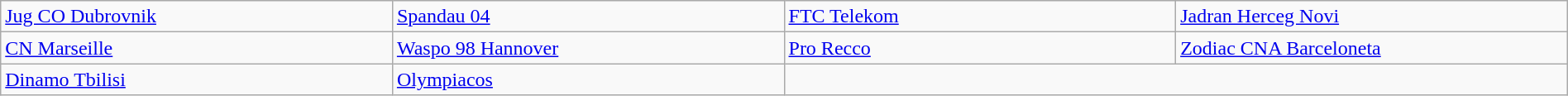<table class="wikitable" style="table-layout:fixed;width:100%;">
<tr>
<td width=25%> <a href='#'>Jug CO Dubrovnik</a></td>
<td width=25%> <a href='#'>Spandau 04</a></td>
<td width=25%> <a href='#'>FTC Telekom</a></td>
<td width=25%> <a href='#'>Jadran Herceg Novi</a></td>
</tr>
<tr>
<td width=25%> <a href='#'>CN Marseille</a></td>
<td width=25%> <a href='#'>Waspo 98 Hannover</a></td>
<td width=25%> <a href='#'>Pro Recco</a></td>
<td width=25%> <a href='#'>Zodiac CNA Barceloneta</a></td>
</tr>
<tr>
<td width=25%> <a href='#'>Dinamo Tbilisi</a></td>
<td width=25%> <a href='#'>Olympiacos</a></td>
</tr>
</table>
